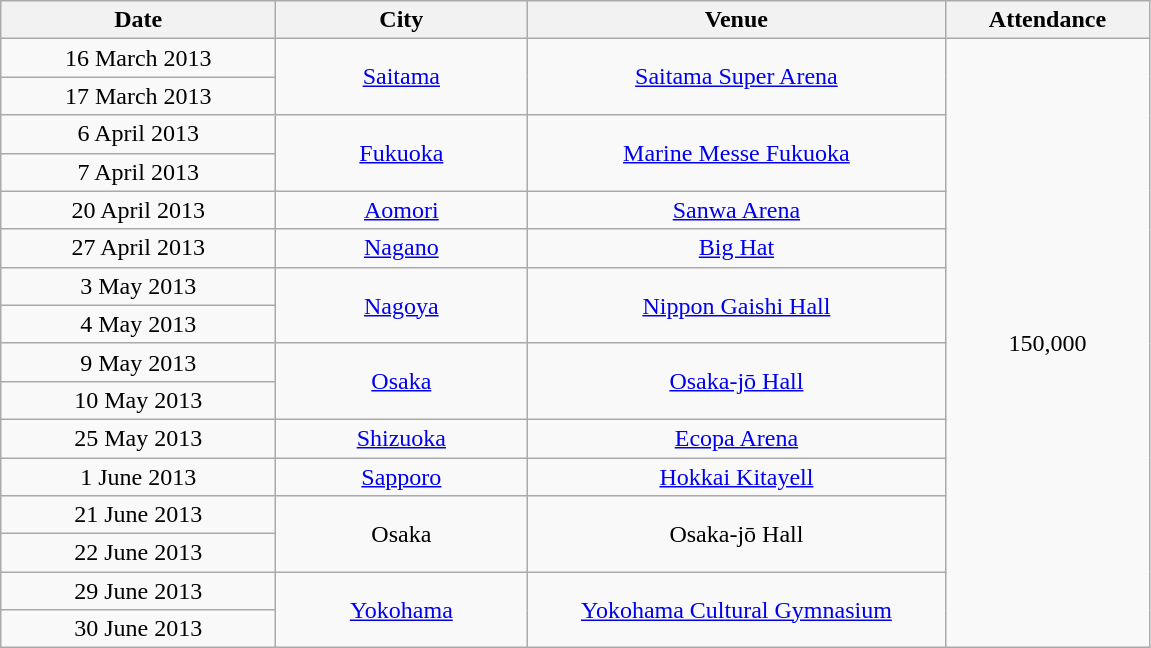<table class="wikitable" style="text-align:center;">
<tr>
<th scope="col" style="width:11em;">Date</th>
<th scope="col" style="width:10em;">City</th>
<th scope="col" style="width:17em;">Venue</th>
<th scope="col" style="width:8em;">Attendance</th>
</tr>
<tr>
<td>16 March 2013</td>
<td rowspan="2"><a href='#'>Saitama</a></td>
<td rowspan="2"><a href='#'>Saitama Super Arena</a></td>
<td rowspan="16">150,000</td>
</tr>
<tr>
<td>17 March 2013</td>
</tr>
<tr>
<td>6 April 2013</td>
<td rowspan="2"><a href='#'>Fukuoka</a></td>
<td rowspan="2"><a href='#'>Marine Messe Fukuoka</a></td>
</tr>
<tr>
<td>7 April 2013</td>
</tr>
<tr>
<td>20 April 2013</td>
<td><a href='#'>Aomori</a></td>
<td><a href='#'>Sanwa Arena</a></td>
</tr>
<tr>
<td>27 April 2013</td>
<td><a href='#'>Nagano</a></td>
<td><a href='#'>Big Hat</a></td>
</tr>
<tr>
<td>3 May 2013</td>
<td rowspan="2"><a href='#'>Nagoya</a></td>
<td rowspan="2"><a href='#'>Nippon Gaishi Hall</a></td>
</tr>
<tr>
<td>4 May 2013</td>
</tr>
<tr>
<td>9 May 2013</td>
<td rowspan="2"><a href='#'>Osaka</a></td>
<td rowspan="2"><a href='#'>Osaka-jō Hall</a></td>
</tr>
<tr>
<td>10 May 2013</td>
</tr>
<tr>
<td>25 May 2013</td>
<td><a href='#'>Shizuoka</a></td>
<td><a href='#'>Ecopa Arena</a></td>
</tr>
<tr>
<td>1 June 2013</td>
<td><a href='#'>Sapporo</a></td>
<td><a href='#'>Hokkai Kitayell</a></td>
</tr>
<tr>
<td>21 June 2013</td>
<td rowspan="2">Osaka</td>
<td rowspan="2">Osaka-jō Hall</td>
</tr>
<tr>
<td>22 June 2013</td>
</tr>
<tr>
<td>29 June 2013</td>
<td rowspan="2"><a href='#'>Yokohama</a></td>
<td rowspan="2"><a href='#'>Yokohama Cultural Gymnasium</a></td>
</tr>
<tr>
<td>30 June 2013</td>
</tr>
</table>
